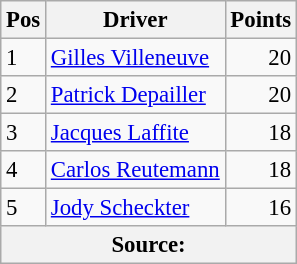<table class="wikitable" style="font-size: 95%;">
<tr>
<th>Pos</th>
<th>Driver</th>
<th>Points</th>
</tr>
<tr>
<td>1</td>
<td> <a href='#'>Gilles Villeneuve</a></td>
<td align="right">20</td>
</tr>
<tr>
<td>2</td>
<td> <a href='#'>Patrick Depailler</a></td>
<td align="right">20</td>
</tr>
<tr>
<td>3</td>
<td> <a href='#'>Jacques Laffite</a></td>
<td align="right">18</td>
</tr>
<tr>
<td>4</td>
<td> <a href='#'>Carlos Reutemann</a></td>
<td align="right">18</td>
</tr>
<tr>
<td>5</td>
<td> <a href='#'>Jody Scheckter</a></td>
<td align="right">16</td>
</tr>
<tr>
<th colspan=4>Source: </th>
</tr>
</table>
